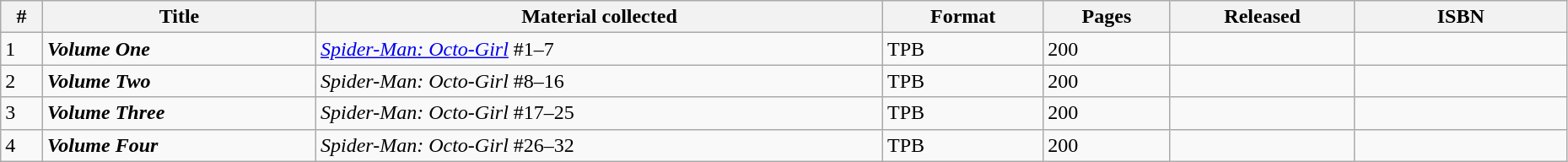<table class="wikitable sortable" width=98%>
<tr>
<th>#</th>
<th>Title</th>
<th>Material collected</th>
<th class="unsortable">Format</th>
<th>Pages</th>
<th>Released</th>
<th class="unsortable" style="width: 10em;">ISBN</th>
</tr>
<tr>
<td>1</td>
<td><strong><em>Volume One</em></strong></td>
<td><em><a href='#'>Spider-Man: Octo-Girl</a></em> #1–7</td>
<td>TPB</td>
<td>200</td>
<td></td>
<td></td>
</tr>
<tr>
<td>2</td>
<td><strong><em>Volume Two</em></strong></td>
<td><em>Spider-Man: Octo-Girl</em> #8–16</td>
<td>TPB</td>
<td>200</td>
<td></td>
<td></td>
</tr>
<tr>
<td>3</td>
<td><strong><em>Volume Three</em></strong></td>
<td><em>Spider-Man: Octo-Girl</em> #17–25</td>
<td>TPB</td>
<td>200</td>
<td></td>
<td></td>
</tr>
<tr>
<td>4</td>
<td><strong><em>Volume Four</em></strong></td>
<td><em>Spider-Man: Octo-Girl</em> #26–32</td>
<td>TPB</td>
<td>200</td>
<td></td>
<td></td>
</tr>
</table>
